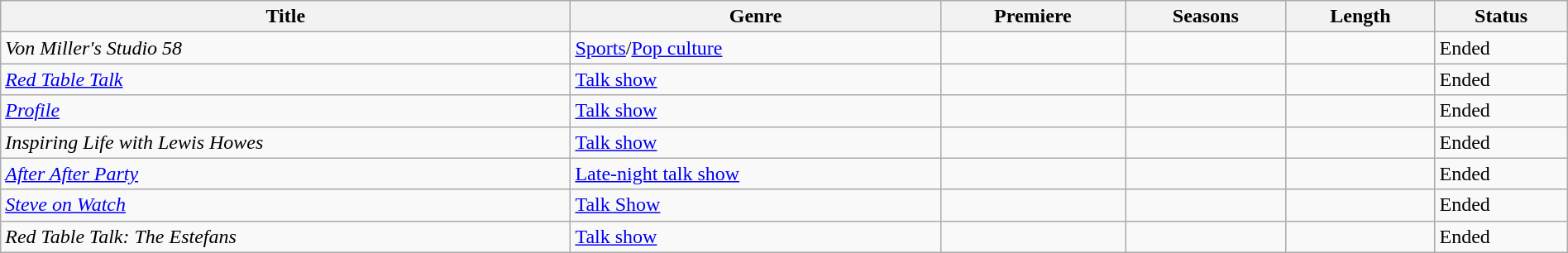<table class="wikitable sortable" style="width:100%">
<tr>
<th>Title</th>
<th>Genre</th>
<th>Premiere</th>
<th>Seasons</th>
<th>Length</th>
<th>Status</th>
</tr>
<tr>
<td><em>Von Miller's Studio 58</em></td>
<td><a href='#'>Sports</a>/<a href='#'>Pop culture</a></td>
<td></td>
<td></td>
<td></td>
<td>Ended</td>
</tr>
<tr>
<td><em><a href='#'>Red Table Talk</a></em></td>
<td><a href='#'>Talk show</a></td>
<td></td>
<td></td>
<td></td>
<td>Ended</td>
</tr>
<tr>
<td><em><a href='#'>Profile</a></em></td>
<td><a href='#'>Talk show</a></td>
<td></td>
<td></td>
<td></td>
<td>Ended</td>
</tr>
<tr>
<td><em>Inspiring Life with Lewis Howes</em></td>
<td><a href='#'>Talk show</a></td>
<td></td>
<td></td>
<td></td>
<td>Ended</td>
</tr>
<tr>
<td><em><a href='#'>After After Party</a></em></td>
<td><a href='#'>Late-night talk show</a></td>
<td></td>
<td></td>
<td></td>
<td>Ended</td>
</tr>
<tr>
<td><em><a href='#'>Steve on Watch</a></em></td>
<td><a href='#'>Talk Show</a></td>
<td></td>
<td></td>
<td></td>
<td>Ended</td>
</tr>
<tr>
<td><em>Red Table Talk: The Estefans</em></td>
<td><a href='#'>Talk show</a></td>
<td></td>
<td></td>
<td></td>
<td>Ended</td>
</tr>
</table>
